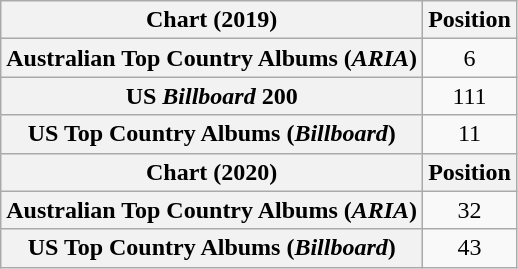<table class="wikitable plainrowheaders" style="text-align:center">
<tr>
<th scope="col">Chart (2019)</th>
<th scope="col">Position</th>
</tr>
<tr>
<th scope="row">Australian Top Country Albums (<em>ARIA</em>)</th>
<td>6</td>
</tr>
<tr>
<th scope="row">US <em>Billboard</em> 200</th>
<td>111</td>
</tr>
<tr>
<th scope="row">US Top Country Albums (<em>Billboard</em>)</th>
<td>11</td>
</tr>
<tr>
<th scope="col">Chart (2020)</th>
<th scope="col">Position</th>
</tr>
<tr>
<th scope="row">Australian Top Country Albums (<em>ARIA</em>)</th>
<td>32</td>
</tr>
<tr>
<th scope="row">US Top Country Albums (<em>Billboard</em>)</th>
<td>43</td>
</tr>
</table>
